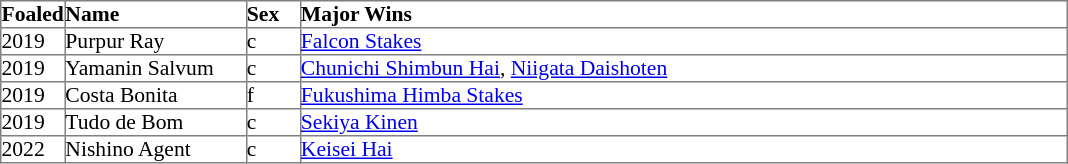<table cellpadding="0" border="1" style="border-collapse: collapse; font-size:90%">
<tr>
<td width="35px"><strong>Foaled</strong></td>
<td width="120px"><strong>Name</strong></td>
<td width="35px"><strong>Sex</strong></td>
<td width="510px"><strong>Major Wins</strong></td>
</tr>
<tr>
<td>2019</td>
<td>Purpur Ray</td>
<td>c</td>
<td><a href='#'>Falcon Stakes</a></td>
</tr>
<tr>
<td>2019</td>
<td>Yamanin Salvum</td>
<td>c</td>
<td><a href='#'>Chunichi Shimbun Hai</a>, <a href='#'>Niigata Daishoten</a></td>
</tr>
<tr>
<td>2019</td>
<td>Costa Bonita</td>
<td>f</td>
<td><a href='#'>Fukushima Himba Stakes</a></td>
</tr>
<tr>
<td>2019</td>
<td>Tudo de Bom</td>
<td>c</td>
<td><a href='#'>Sekiya Kinen</a></td>
</tr>
<tr>
<td>2022</td>
<td>Nishino Agent</td>
<td>c</td>
<td><a href='#'>Keisei Hai</a></td>
</tr>
</table>
